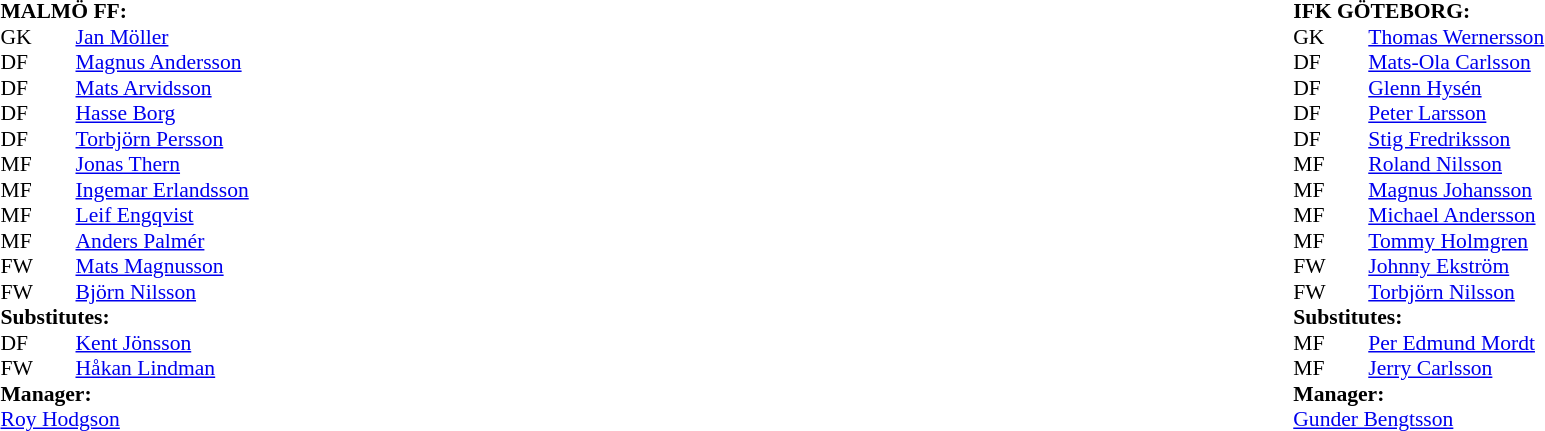<table width="100%">
<tr>
<td valign="top" width="50%"><br><table style="font-size: 90%" cellspacing="0" cellpadding="0">
<tr>
<td colspan="4"><strong>MALMÖ FF:</strong></td>
</tr>
<tr>
<th width="25"></th>
<th width="25"></th>
</tr>
<tr>
<td>GK</td>
<td></td>
<td> <a href='#'>Jan Möller</a></td>
</tr>
<tr>
<td>DF</td>
<td></td>
<td> <a href='#'>Magnus Andersson</a></td>
</tr>
<tr>
<td>DF</td>
<td></td>
<td> <a href='#'>Mats Arvidsson</a></td>
</tr>
<tr>
<td>DF</td>
<td></td>
<td> <a href='#'>Hasse Borg</a></td>
<td></td>
<td></td>
</tr>
<tr>
<td>DF</td>
<td></td>
<td> <a href='#'>Torbjörn Persson</a></td>
</tr>
<tr>
<td>MF</td>
<td></td>
<td> <a href='#'>Jonas Thern</a></td>
</tr>
<tr>
<td>MF</td>
<td></td>
<td> <a href='#'>Ingemar Erlandsson</a></td>
</tr>
<tr>
<td>MF</td>
<td></td>
<td> <a href='#'>Leif Engqvist</a></td>
</tr>
<tr>
<td>MF</td>
<td></td>
<td> <a href='#'>Anders Palmér</a></td>
<td></td>
<td></td>
</tr>
<tr>
<td>FW</td>
<td></td>
<td> <a href='#'>Mats Magnusson</a></td>
</tr>
<tr>
<td>FW</td>
<td></td>
<td> <a href='#'>Björn Nilsson</a></td>
</tr>
<tr>
<td colspan=4><strong>Substitutes:</strong></td>
</tr>
<tr>
<td>DF</td>
<td></td>
<td> <a href='#'>Kent Jönsson</a></td>
<td></td>
<td></td>
</tr>
<tr>
<td>FW</td>
<td></td>
<td> <a href='#'>Håkan Lindman</a></td>
<td></td>
<td></td>
</tr>
<tr>
<td colspan=4><strong>Manager:</strong></td>
</tr>
<tr>
<td colspan="4"> <a href='#'>Roy Hodgson</a></td>
</tr>
<tr>
</tr>
</table>
</td>
<td valign="top"></td>
<td valign="top" width="50%"><br><table style="font-size: 90%" cellspacing="0" cellpadding="0" align="center">
<tr>
<td colspan="4"><strong>IFK GÖTEBORG:</strong></td>
</tr>
<tr>
<th width="25"></th>
<th width="25"></th>
</tr>
<tr>
<td>GK</td>
<td></td>
<td> <a href='#'>Thomas Wernersson</a></td>
</tr>
<tr>
<td>DF</td>
<td></td>
<td> <a href='#'>Mats-Ola Carlsson</a></td>
</tr>
<tr>
<td>DF</td>
<td></td>
<td> <a href='#'>Glenn Hysén</a></td>
</tr>
<tr>
<td>DF</td>
<td></td>
<td> <a href='#'>Peter Larsson</a></td>
</tr>
<tr>
<td>DF</td>
<td></td>
<td> <a href='#'>Stig Fredriksson</a></td>
</tr>
<tr>
<td>MF</td>
<td></td>
<td> <a href='#'>Roland Nilsson</a></td>
</tr>
<tr>
<td>MF</td>
<td></td>
<td> <a href='#'>Magnus Johansson</a></td>
</tr>
<tr>
<td>MF</td>
<td></td>
<td> <a href='#'>Michael Andersson</a></td>
</tr>
<tr>
<td>MF</td>
<td></td>
<td> <a href='#'>Tommy Holmgren</a></td>
<td></td>
<td></td>
</tr>
<tr>
<td>FW</td>
<td></td>
<td> <a href='#'>Johnny Ekström</a></td>
</tr>
<tr>
<td>FW</td>
<td></td>
<td> <a href='#'>Torbjörn Nilsson</a></td>
</tr>
<tr>
<td colspan=4><strong>Substitutes:</strong></td>
</tr>
<tr>
<td>MF</td>
<td></td>
<td> <a href='#'>Per Edmund Mordt</a></td>
<td></td>
<td></td>
</tr>
<tr>
<td>MF</td>
<td></td>
<td> <a href='#'>Jerry Carlsson</a></td>
</tr>
<tr>
<td colspan=4><strong>Manager:</strong></td>
</tr>
<tr>
<td colspan="4"> <a href='#'>Gunder Bengtsson</a></td>
</tr>
</table>
</td>
</tr>
</table>
